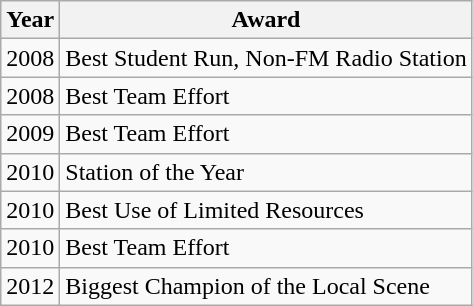<table class="wikitable">
<tr>
<th>Year</th>
<th>Award</th>
</tr>
<tr>
<td>2008</td>
<td>Best Student Run, Non-FM Radio Station</td>
</tr>
<tr>
<td>2008</td>
<td>Best Team Effort</td>
</tr>
<tr>
<td>2009</td>
<td>Best Team Effort</td>
</tr>
<tr>
<td>2010</td>
<td>Station of the Year</td>
</tr>
<tr>
<td>2010</td>
<td>Best Use of Limited Resources</td>
</tr>
<tr>
<td>2010</td>
<td>Best Team Effort</td>
</tr>
<tr>
<td>2012</td>
<td>Biggest Champion of the Local Scene</td>
</tr>
</table>
